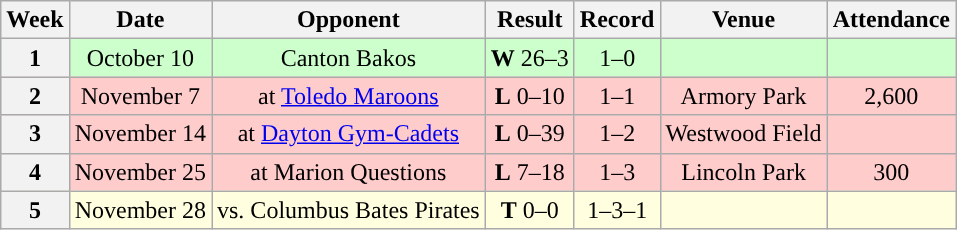<table class="wikitable" style="text-align:center">
<tr>
<th>Week</th>
<th>Date</th>
<th>Opponent</th>
<th>Result</th>
<th>Record</th>
<th>Venue</th>
<th>Attendance</th>
</tr>
<tr style="background:#cfc">
<th>1</th>
<td>October 10</td>
<td>Canton Bakos</td>
<td><strong>W</strong> 26–3</td>
<td>1–0</td>
<td></td>
<td></td>
</tr>
<tr style="background:#fcc">
<th>2</th>
<td>November 7</td>
<td>at <a href='#'>Toledo Maroons</a></td>
<td><strong>L</strong> 0–10</td>
<td>1–1</td>
<td>Armory Park</td>
<td>2,600</td>
</tr>
<tr style="background:#fcc">
<th>3</th>
<td>November 14</td>
<td>at <a href='#'>Dayton Gym-Cadets</a></td>
<td><strong>L</strong> 0–39</td>
<td>1–2</td>
<td>Westwood Field</td>
<td></td>
</tr>
<tr style="background:#fcc">
<th>4</th>
<td>November 25</td>
<td>at Marion Questions</td>
<td><strong>L</strong> 7–18</td>
<td>1–3</td>
<td>Lincoln Park</td>
<td>300</td>
</tr>
<tr style="background:lightyellow">
<th>5</th>
<td>November 28</td>
<td>vs. Columbus Bates Pirates</td>
<td><strong>T</strong> 0–0</td>
<td>1–3–1</td>
<td></td>
<td></td>
</tr>
</table>
